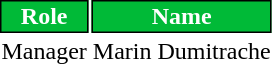<table class="toccolours">
<tr>
<th style="background:#00ba37;color:#FFFFFF;border:1px solid #000000">Role</th>
<th style="background:#00ba37;color:#FFFFFF;border:1px solid #000000">Name</th>
</tr>
<tr>
<td>Manager</td>
<td> Marin Dumitrache</td>
</tr>
</table>
